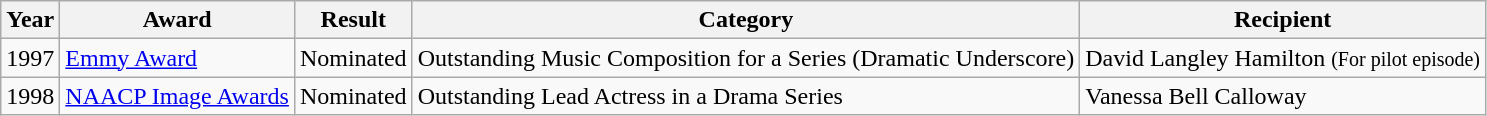<table class="wikitable">
<tr>
<th>Year</th>
<th>Award</th>
<th>Result</th>
<th>Category</th>
<th>Recipient</th>
</tr>
<tr>
<td>1997</td>
<td><a href='#'>Emmy Award</a></td>
<td>Nominated</td>
<td>Outstanding Music Composition for a Series (Dramatic Underscore)</td>
<td>David Langley Hamilton <small>(For pilot episode)</small></td>
</tr>
<tr>
<td>1998</td>
<td><a href='#'>NAACP Image Awards</a></td>
<td>Nominated</td>
<td>Outstanding Lead Actress in a Drama Series</td>
<td>Vanessa Bell Calloway</td>
</tr>
</table>
